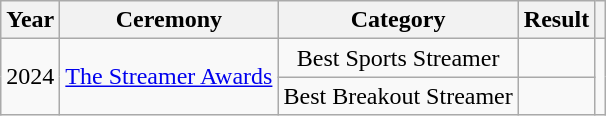<table class="wikitable" style="text-align:center;">
<tr>
<th>Year</th>
<th>Ceremony</th>
<th>Category</th>
<th>Result</th>
<th></th>
</tr>
<tr>
<td rowspan="2">2024</td>
<td rowspan="2"><a href='#'>The Streamer Awards</a></td>
<td>Best Sports Streamer</td>
<td></td>
<td rowspan="2"></td>
</tr>
<tr>
<td>Best Breakout Streamer</td>
<td></td>
</tr>
</table>
